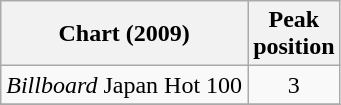<table class="wikitable sortable">
<tr>
<th>Chart (2009)</th>
<th>Peak<br>position</th>
</tr>
<tr>
<td><em>Billboard</em> Japan Hot 100</td>
<td align="center">3</td>
</tr>
<tr>
</tr>
</table>
